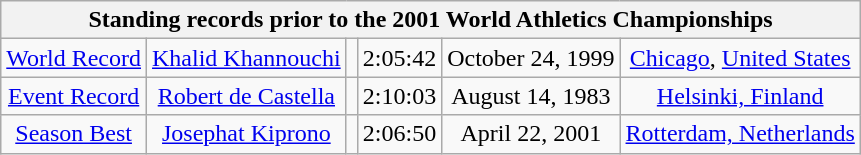<table class="wikitable" style=" text-align:center;">
<tr>
<th colspan="6">Standing records prior to the 2001 World Athletics Championships</th>
</tr>
<tr>
<td><a href='#'>World Record</a></td>
<td><a href='#'>Khalid Khannouchi</a></td>
<td align=left></td>
<td>2:05:42</td>
<td>October 24, 1999</td>
<td> <a href='#'>Chicago</a>, <a href='#'>United States</a></td>
</tr>
<tr>
<td><a href='#'>Event Record</a></td>
<td><a href='#'>Robert de Castella</a></td>
<td align=left></td>
<td>2:10:03</td>
<td>August 14, 1983</td>
<td> <a href='#'>Helsinki, Finland</a></td>
</tr>
<tr>
<td><a href='#'>Season Best</a></td>
<td><a href='#'>Josephat Kiprono</a></td>
<td align=left></td>
<td>2:06:50</td>
<td>April 22, 2001</td>
<td> <a href='#'>Rotterdam, Netherlands</a></td>
</tr>
</table>
